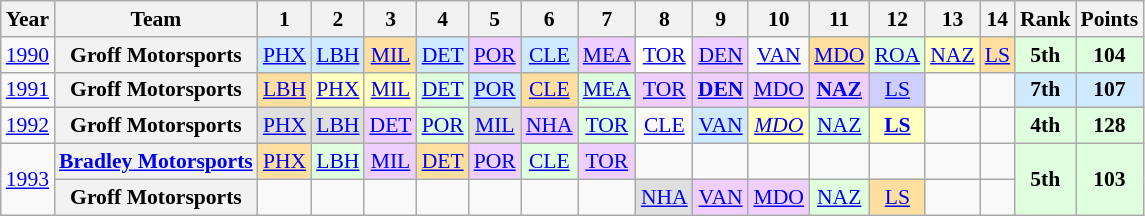<table class="wikitable" style="text-align:center; font-size:90%">
<tr>
<th>Year</th>
<th>Team</th>
<th>1</th>
<th>2</th>
<th>3</th>
<th>4</th>
<th>5</th>
<th>6</th>
<th>7</th>
<th>8</th>
<th>9</th>
<th>10</th>
<th>11</th>
<th>12</th>
<th>13</th>
<th>14</th>
<th>Rank</th>
<th>Points</th>
</tr>
<tr>
<td><a href='#'>1990</a></td>
<th>Groff Motorsports</th>
<td style="background:#CFEAFF;"><a href='#'>PHX</a><br></td>
<td style="background:#CFEAFF;"><a href='#'>LBH</a><br></td>
<td style="background:#FFDF9F;"><a href='#'>MIL</a><br></td>
<td style="background:#CFEAFF;"><a href='#'>DET</a><br></td>
<td style="background:#EFCFFF;"><a href='#'>POR</a><br></td>
<td style="background:#CFEAFF;"><a href='#'>CLE</a><br></td>
<td style="background:#EFCFFF;"><a href='#'>MEA</a><br></td>
<td style="background:#FFFFFF;"><a href='#'>TOR</a><br></td>
<td style="background:#EFCFFF;"><a href='#'>DEN</a><br></td>
<td><a href='#'>VAN</a></td>
<td style="background:#FFDF9F;"><a href='#'>MDO</a><br></td>
<td style="background:#DFFFDF;"><a href='#'>ROA</a><br></td>
<td style="background:#FFFFBF;"><a href='#'>NAZ</a><br></td>
<td style="background:#FFDF9F;"><a href='#'>LS</a><br></td>
<td style="background:#DFFFDF;"><strong>5th</strong></td>
<td style="background:#DFFFDF;"><strong>104</strong></td>
</tr>
<tr>
<td><a href='#'>1991</a></td>
<th>Groff Motorsports</th>
<td style="background:#FFDF9F;"><a href='#'>LBH</a><br></td>
<td style="background:#FFFFBF;"><a href='#'>PHX</a><br></td>
<td style="background:#FFFFBF;"><a href='#'>MIL</a><br></td>
<td style="background:#DFFFDF;"><a href='#'>DET</a><br></td>
<td style="background:#CFEAFF;"><a href='#'>POR</a><br></td>
<td style="background:#FFDF9F;"><a href='#'>CLE</a><br></td>
<td style="background:#DFFFDF;"><a href='#'>MEA</a><br></td>
<td style="background:#EFCFFF;"><a href='#'>TOR</a><br></td>
<td style="background:#EFCFFF;"><strong><a href='#'>DEN</a></strong><br></td>
<td style="background:#EFCFFF;"><a href='#'>MDO</a><br></td>
<td style="background:#EFCFFF;"><strong><a href='#'>NAZ</a></strong><br></td>
<td style="background:#CFCFFF;"><a href='#'>LS</a><br></td>
<td></td>
<td></td>
<td style="background:#CFEAFF;"><strong>7th</strong></td>
<td style="background:#CFEAFF;"><strong>107</strong></td>
</tr>
<tr>
<td><a href='#'>1992</a></td>
<th>Groff Motorsports</th>
<td style="background:#DFDFDF;"><a href='#'>PHX</a><br></td>
<td style="background:#DFDFDF;"><a href='#'>LBH</a><br></td>
<td style="background:#EFCFFF;"><a href='#'>DET</a><br></td>
<td style="background:#DFFFDF;"><a href='#'>POR</a><br></td>
<td style="background:#DFDFDF;"><a href='#'>MIL</a><br></td>
<td style="background:#EFCFFF;"><a href='#'>NHA</a><br></td>
<td style="background:#DFFFDF;"><a href='#'>TOR</a><br></td>
<td><a href='#'>CLE</a></td>
<td style="background:#CFEAFF;"><a href='#'>VAN</a><br></td>
<td style="background:#FFFFBF;"><em><a href='#'>MDO</a></em><br></td>
<td style="background:#DFFFDF;"><a href='#'>NAZ</a><br></td>
<td style="background:#FFFFBF;"><strong><a href='#'>LS</a></strong><br></td>
<td></td>
<td></td>
<td style="background:#DFFFDF;"><strong>4th</strong></td>
<td style="background:#DFFFDF;"><strong>128</strong></td>
</tr>
<tr>
<td rowspan=2><a href='#'>1993</a></td>
<th><a href='#'>Bradley Motorsports</a></th>
<td style="background:#FFDF9F;"><a href='#'>PHX</a><br></td>
<td style="background:#DFFFDF;"><a href='#'>LBH</a><br></td>
<td style="background:#EFCFFF;"><a href='#'>MIL</a><br></td>
<td style="background:#FFDF9F;"><a href='#'>DET</a><br></td>
<td style="background:#EFCFFF;"><a href='#'>POR</a><br></td>
<td style="background:#DFFFDF;"><a href='#'>CLE</a><br></td>
<td style="background:#EFCFFF;"><a href='#'>TOR</a><br></td>
<td></td>
<td></td>
<td></td>
<td></td>
<td></td>
<td></td>
<td></td>
<td rowspan=2 style="background:#DFFFDF;"><strong>5th</strong></td>
<td rowspan=2 style="background:#DFFFDF;"><strong>103</strong></td>
</tr>
<tr>
<th>Groff Motorsports</th>
<td></td>
<td></td>
<td></td>
<td></td>
<td></td>
<td></td>
<td></td>
<td style="background:#DFDFDF;"><a href='#'>NHA</a><br></td>
<td style="background:#EFCFFF;"><a href='#'>VAN</a><br></td>
<td style="background:#EFCFFF;"><a href='#'>MDO</a><br></td>
<td style="background:#DFFFDF;"><a href='#'>NAZ</a><br></td>
<td style="background:#FFDF9F;"><a href='#'>LS</a><br></td>
<td></td>
<td></td>
</tr>
</table>
